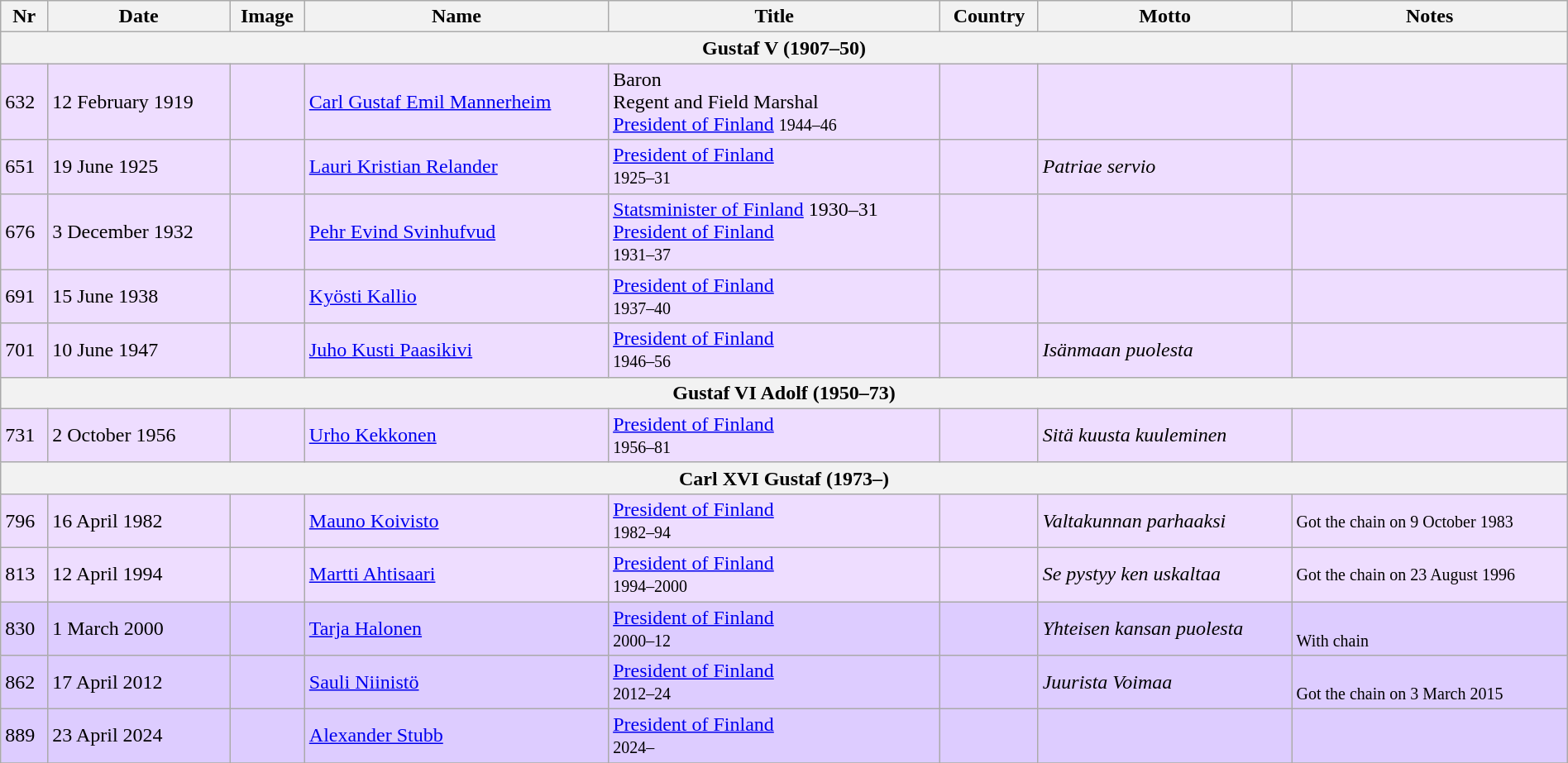<table class="wikitable" width=100%>
<tr>
<th>Nr</th>
<th>Date</th>
<th>Image</th>
<th>Name</th>
<th>Title</th>
<th>Country</th>
<th>Motto</th>
<th>Notes</th>
</tr>
<tr>
<th colspan=8>Gustaf V (1907–50)</th>
</tr>
<tr bgcolor="#EEDDFF">
<td>632</td>
<td>12 February 1919</td>
<td></td>
<td><a href='#'>Carl Gustaf Emil Mannerheim</a></td>
<td>Baron<br>Regent and Field Marshal<br><a href='#'>President of Finland</a> <small>1944–46</small></td>
<td></td>
<td></td>
<td></td>
</tr>
<tr bgcolor="#EEDDFF">
<td>651</td>
<td>19 June 1925</td>
<td></td>
<td><a href='#'>Lauri Kristian Relander</a></td>
<td><a href='#'>President of Finland</a><br><small>1925–31</small></td>
<td></td>
<td><em>Patriae servio</em></td>
<td></td>
</tr>
<tr bgcolor="#EEDDFF">
<td>676</td>
<td>3 December 1932</td>
<td></td>
<td><a href='#'>Pehr Evind Svinhufvud</a></td>
<td><a href='#'>Statsminister of Finland</a> 1930–31<br><a href='#'>President of Finland</a><br><small>1931–37</small></td>
<td></td>
<td></td>
<td></td>
</tr>
<tr bgcolor="#EEDDFF">
<td>691</td>
<td>15 June 1938</td>
<td></td>
<td><a href='#'>Kyösti Kallio</a></td>
<td><a href='#'>President of Finland</a><br><small>1937–40</small></td>
<td></td>
<td></td>
<td></td>
</tr>
<tr bgcolor="#EEDDFF">
<td>701</td>
<td>10 June 1947</td>
<td></td>
<td><a href='#'>Juho Kusti Paasikivi</a></td>
<td><a href='#'>President of Finland</a><br><small>1946–56</small></td>
<td></td>
<td><em>Isänmaan puolesta</em></td>
<td></td>
</tr>
<tr>
<th colspan=8>Gustaf VI Adolf (1950–73)</th>
</tr>
<tr bgcolor="#EEDDFF">
<td>731</td>
<td>2 October 1956</td>
<td></td>
<td><a href='#'>Urho Kekkonen</a></td>
<td><a href='#'>President of Finland</a><br><small>1956–81</small></td>
<td></td>
<td><em>Sitä kuusta kuuleminen</em></td>
<td> </td>
</tr>
<tr>
<th colspan=8>Carl XVI Gustaf (1973–)</th>
</tr>
<tr bgcolor="#EEDDFF">
<td>796</td>
<td>16 April 1982</td>
<td></td>
<td><a href='#'>Mauno Koivisto</a></td>
<td><a href='#'>President of Finland</a><br><small>1982–94</small></td>
<td></td>
<td><em>Valtakunnan parhaaksi</em></td>
<td>  <small>Got the chain on 9 October 1983</small></td>
</tr>
<tr bgcolor="#EEDDFF">
<td>813</td>
<td>12 April 1994</td>
<td></td>
<td><a href='#'>Martti Ahtisaari</a></td>
<td><a href='#'>President of Finland</a><br><small>1994–2000</small></td>
<td></td>
<td><em>Se pystyy ken uskaltaa</em></td>
<td>  <small>Got the chain on 23 August 1996</small></td>
</tr>
<tr bgcolor="#DDCCFF">
<td>830</td>
<td>1 March 2000</td>
<td></td>
<td><a href='#'>Tarja Halonen</a></td>
<td><a href='#'>President of Finland</a><br><small>2000–12</small></td>
<td></td>
<td><em>Yhteisen kansan puolesta</em></td>
<td>   <br><small>With chain </small></td>
</tr>
<tr bgcolor="#DDCCFF">
<td>862</td>
<td>17 April 2012</td>
<td></td>
<td><a href='#'>Sauli Niinistö</a></td>
<td><a href='#'>President of Finland</a><br><small> 2012–24</small></td>
<td></td>
<td><em>Juurista Voimaa</em></td>
<td><br><small>Got the chain on 3 March 2015</small></td>
</tr>
<tr bgcolor="#DDCCFF">
<td>889</td>
<td>23 April 2024</td>
<td></td>
<td><a href='#'>Alexander Stubb</a></td>
<td><a href='#'>President of Finland</a><br><small> 2024– </small></td>
<td></td>
<td></td>
<td></td>
</tr>
<tr>
</tr>
</table>
